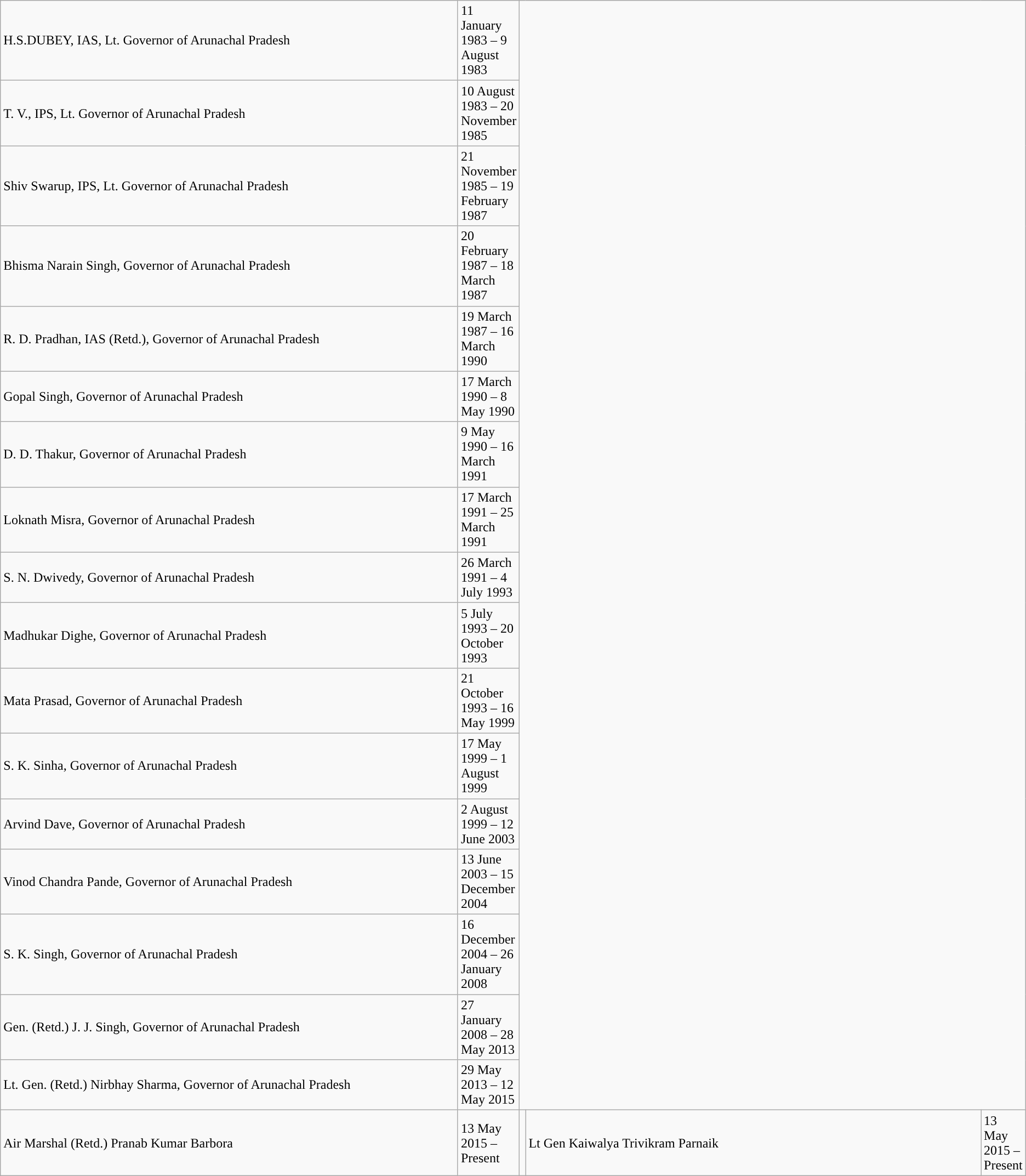<table class="wikitable">
<tr>
<td style="width:50%;">H.S.DUBEY, IAS, Lt. Governor of Arunachal Pradesh</td>
<td>11 January 1983 – 9 August 1983</td>
</tr>
<tr>
<td style="width:50%;">T. V., IPS, Lt. Governor of Arunachal Pradesh</td>
<td>10 August 1983 – 20 November 1985</td>
</tr>
<tr>
<td style="width:50%;">Shiv Swarup, IPS, Lt. Governor of Arunachal Pradesh</td>
<td>21 November 1985 – 19 February 1987</td>
</tr>
<tr>
<td style="width:50%;">Bhisma Narain Singh, Governor of Arunachal Pradesh</td>
<td>20 February 1987 – 18 March 1987</td>
</tr>
<tr>
<td style="width:50%;">R. D. Pradhan, IAS (Retd.), Governor of Arunachal Pradesh</td>
<td>19 March 1987 – 16 March 1990</td>
</tr>
<tr>
<td style="width:50%;">Gopal Singh, Governor of Arunachal Pradesh</td>
<td>17 March 1990 – 8 May 1990</td>
</tr>
<tr>
<td style="width:50%;">D. D. Thakur, Governor of Arunachal Pradesh</td>
<td>9 May 1990 – 16 March 1991</td>
</tr>
<tr>
<td style="width:50%;">Loknath Misra, Governor of Arunachal Pradesh</td>
<td>17 March 1991 – 25 March 1991</td>
</tr>
<tr>
<td style="width:50%;">S. N. Dwivedy, Governor of Arunachal Pradesh</td>
<td>26 March 1991 – 4 July 1993</td>
</tr>
<tr>
<td style="width:50%;">Madhukar Dighe, Governor of Arunachal Pradesh</td>
<td>5 July 1993 – 20 October 1993</td>
</tr>
<tr>
<td style="width:50%;">Mata Prasad, Governor of Arunachal Pradesh</td>
<td>21 October 1993 – 16 May 1999</td>
</tr>
<tr>
<td style="width:50%;">S. K. Sinha, Governor of Arunachal Pradesh</td>
<td>17 May 1999 – 1 August 1999</td>
</tr>
<tr>
<td style="width:50%;">Arvind Dave, Governor of Arunachal Pradesh</td>
<td>2 August 1999 – 12 June 2003</td>
</tr>
<tr>
<td style="width:50%;">Vinod Chandra Pande, Governor of Arunachal Pradesh</td>
<td>13 June 2003 – 15 December 2004</td>
</tr>
<tr>
<td style="width:50%;">S. K. Singh, Governor of Arunachal Pradesh</td>
<td>16 December 2004 – 26 January 2008</td>
</tr>
<tr>
<td style="width:50%;">Gen. (Retd.) J. J. Singh, Governor of Arunachal Pradesh</td>
<td>27 January 2008 – 28 May 2013</td>
</tr>
<tr>
<td style="width:50%;">Lt. Gen. (Retd.) Nirbhay Sharma, Governor of Arunachal Pradesh</td>
<td>29 May 2013 – 12 May 2015</td>
</tr>
<tr>
<td style="width:50%;">Air Marshal (Retd.) Pranab Kumar Barbora</td>
<td>13 May 2015 – Present</td>
<td></td>
<td style="width:50%;">Lt Gen Kaiwalya Trivikram Parnaik</td>
<td>13 May 2015 – Present</td>
</tr>
</table>
